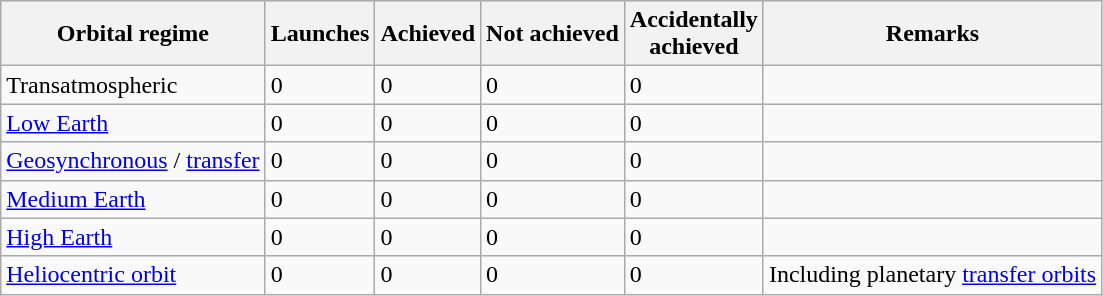<table class="wikitable sortable">
<tr>
<th>Orbital regime</th>
<th>Launches</th>
<th>Achieved</th>
<th>Not achieved</th>
<th>Accidentally <br> achieved</th>
<th>Remarks</th>
</tr>
<tr>
<td>Transatmospheric</td>
<td>0</td>
<td>0</td>
<td>0</td>
<td>0</td>
<td></td>
</tr>
<tr>
<td><a href='#'>Low Earth</a></td>
<td>0</td>
<td>0</td>
<td>0</td>
<td>0</td>
<td></td>
</tr>
<tr>
<td><a href='#'>Geosynchronous</a> / <a href='#'>transfer</a></td>
<td>0</td>
<td>0</td>
<td>0</td>
<td>0</td>
<td></td>
</tr>
<tr>
<td><a href='#'>Medium Earth</a></td>
<td>0</td>
<td>0</td>
<td>0</td>
<td>0</td>
<td></td>
</tr>
<tr>
<td><a href='#'>High Earth</a></td>
<td>0</td>
<td>0</td>
<td>0</td>
<td>0</td>
<td></td>
</tr>
<tr>
<td><a href='#'>Heliocentric orbit</a></td>
<td>0</td>
<td>0</td>
<td>0</td>
<td>0</td>
<td>Including planetary <a href='#'>transfer orbits</a></td>
</tr>
</table>
